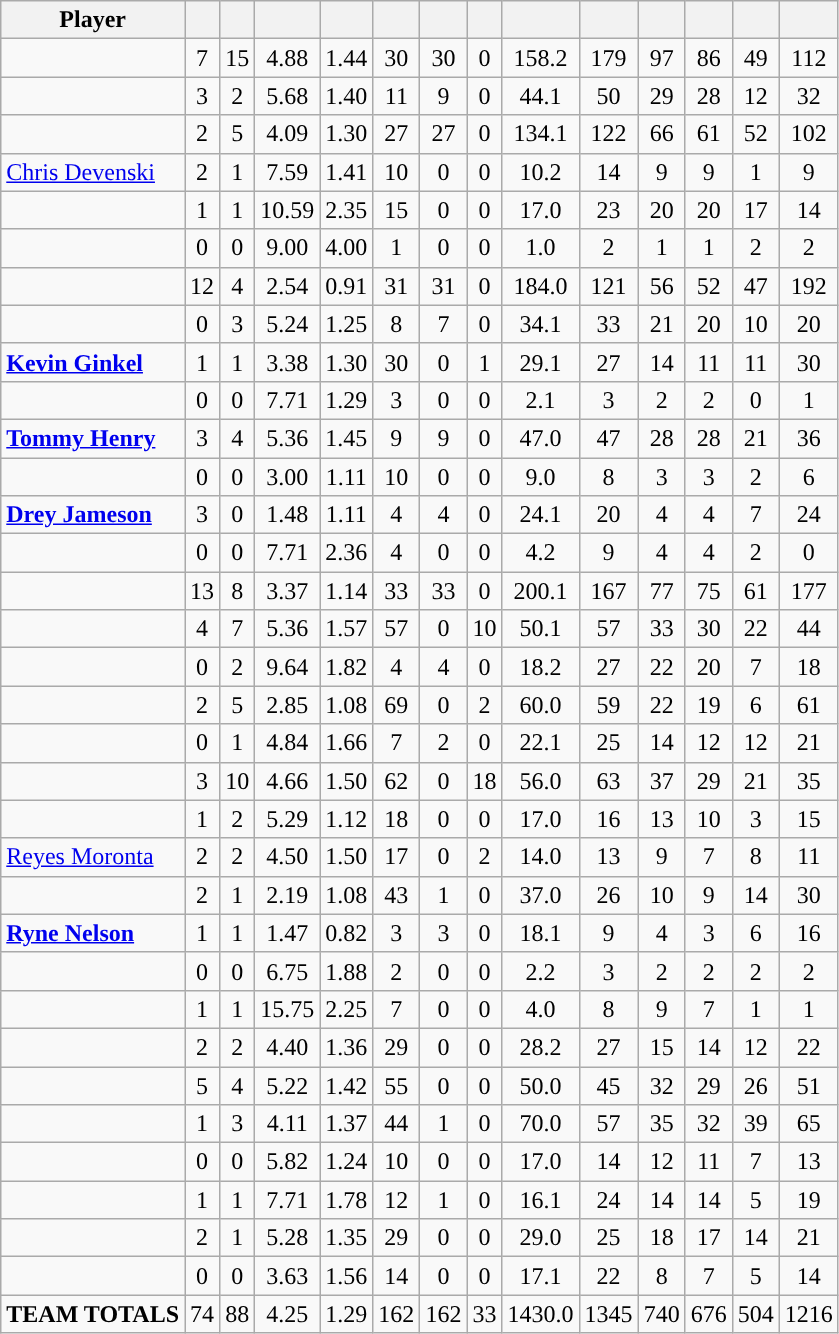<table class="wikitable sortable" style="text-align:center;">
<tr>
<th>Player</th>
<th></th>
<th></th>
<th></th>
<th></th>
<th></th>
<th></th>
<th></th>
<th></th>
<th></th>
<th></th>
<th></th>
<th></th>
<th></th>
</tr>
<tr>
<td align=left><strong></strong></td>
<td>7</td>
<td>15</td>
<td>4.88</td>
<td>1.44</td>
<td>30</td>
<td>30</td>
<td>0</td>
<td>158.2</td>
<td>179</td>
<td>97</td>
<td>86</td>
<td>49</td>
<td>112</td>
</tr>
<tr>
<td align=left></td>
<td>3</td>
<td>2</td>
<td>5.68</td>
<td>1.40</td>
<td>11</td>
<td>9</td>
<td>0</td>
<td>44.1</td>
<td>50</td>
<td>29</td>
<td>28</td>
<td>12</td>
<td>32</td>
</tr>
<tr>
<td align=left></td>
<td>2</td>
<td>5</td>
<td>4.09</td>
<td>1.30</td>
<td>27</td>
<td>27</td>
<td>0</td>
<td>134.1</td>
<td>122</td>
<td>66</td>
<td>61</td>
<td>52</td>
<td>102</td>
</tr>
<tr>
<td align=left><a href='#'>Chris Devenski</a></td>
<td>2</td>
<td>1</td>
<td>7.59</td>
<td>1.41</td>
<td>10</td>
<td>0</td>
<td>0</td>
<td>10.2</td>
<td>14</td>
<td>9</td>
<td>9</td>
<td>1</td>
<td>9</td>
</tr>
<tr>
<td align=left></td>
<td>1</td>
<td>1</td>
<td>10.59</td>
<td>2.35</td>
<td>15</td>
<td>0</td>
<td>0</td>
<td>17.0</td>
<td>23</td>
<td>20</td>
<td>20</td>
<td>17</td>
<td>14</td>
</tr>
<tr>
<td align=left></td>
<td>0</td>
<td>0</td>
<td>9.00</td>
<td>4.00</td>
<td>1</td>
<td>0</td>
<td>0</td>
<td>1.0</td>
<td>2</td>
<td>1</td>
<td>1</td>
<td>2</td>
<td>2</td>
</tr>
<tr>
<td align=left><strong></strong></td>
<td>12</td>
<td>4</td>
<td>2.54</td>
<td>0.91</td>
<td>31</td>
<td>31</td>
<td>0</td>
<td>184.0</td>
<td>121</td>
<td>56</td>
<td>52</td>
<td>47</td>
<td>192</td>
</tr>
<tr>
<td align=left><strong></strong></td>
<td>0</td>
<td>3</td>
<td>5.24</td>
<td>1.25</td>
<td>8</td>
<td>7</td>
<td>0</td>
<td>34.1</td>
<td>33</td>
<td>21</td>
<td>20</td>
<td>10</td>
<td>20</td>
</tr>
<tr>
<td align=left><strong><a href='#'>Kevin Ginkel</a></strong></td>
<td>1</td>
<td>1</td>
<td>3.38</td>
<td>1.30</td>
<td>30</td>
<td>0</td>
<td>1</td>
<td>29.1</td>
<td>27</td>
<td>14</td>
<td>11</td>
<td>11</td>
<td>30</td>
</tr>
<tr>
<td align=left></td>
<td>0</td>
<td>0</td>
<td>7.71</td>
<td>1.29</td>
<td>3</td>
<td>0</td>
<td>0</td>
<td>2.1</td>
<td>3</td>
<td>2</td>
<td>2</td>
<td>0</td>
<td>1</td>
</tr>
<tr>
<td align=left><strong><a href='#'>Tommy Henry</a></strong></td>
<td>3</td>
<td>4</td>
<td>5.36</td>
<td>1.45</td>
<td>9</td>
<td>9</td>
<td>0</td>
<td>47.0</td>
<td>47</td>
<td>28</td>
<td>28</td>
<td>21</td>
<td>36</td>
</tr>
<tr>
<td align=left></td>
<td>0</td>
<td>0</td>
<td>3.00</td>
<td>1.11</td>
<td>10</td>
<td>0</td>
<td>0</td>
<td>9.0</td>
<td>8</td>
<td>3</td>
<td>3</td>
<td>2</td>
<td>6</td>
</tr>
<tr>
<td align=left><strong><a href='#'>Drey Jameson</a></strong></td>
<td>3</td>
<td>0</td>
<td>1.48</td>
<td>1.11</td>
<td>4</td>
<td>4</td>
<td>0</td>
<td>24.1</td>
<td>20</td>
<td>4</td>
<td>4</td>
<td>7</td>
<td>24</td>
</tr>
<tr>
<td align=left><strong></strong></td>
<td>0</td>
<td>0</td>
<td>7.71</td>
<td>2.36</td>
<td>4</td>
<td>0</td>
<td>0</td>
<td>4.2</td>
<td>9</td>
<td>4</td>
<td>4</td>
<td>2</td>
<td>0</td>
</tr>
<tr>
<td align=left><strong></strong></td>
<td>13</td>
<td>8</td>
<td>3.37</td>
<td>1.14</td>
<td>33</td>
<td>33</td>
<td>0</td>
<td>200.1</td>
<td>167</td>
<td>77</td>
<td>75</td>
<td>61</td>
<td>177</td>
</tr>
<tr>
<td align=left><strong></strong></td>
<td>4</td>
<td>7</td>
<td>5.36</td>
<td>1.57</td>
<td>57</td>
<td>0</td>
<td>10</td>
<td>50.1</td>
<td>57</td>
<td>33</td>
<td>30</td>
<td>22</td>
<td>44</td>
</tr>
<tr>
<td align=left></td>
<td>0</td>
<td>2</td>
<td>9.64</td>
<td>1.82</td>
<td>4</td>
<td>4</td>
<td>0</td>
<td>18.2</td>
<td>27</td>
<td>22</td>
<td>20</td>
<td>7</td>
<td>18</td>
</tr>
<tr>
<td align=left><strong></strong></td>
<td>2</td>
<td>5</td>
<td>2.85</td>
<td>1.08</td>
<td>69</td>
<td>0</td>
<td>2</td>
<td>60.0</td>
<td>59</td>
<td>22</td>
<td>19</td>
<td>6</td>
<td>61</td>
</tr>
<tr>
<td align=left><strong></strong></td>
<td>0</td>
<td>1</td>
<td>4.84</td>
<td>1.66</td>
<td>7</td>
<td>2</td>
<td>0</td>
<td>22.1</td>
<td>25</td>
<td>14</td>
<td>12</td>
<td>12</td>
<td>21</td>
</tr>
<tr>
<td align=left><strong></strong></td>
<td>3</td>
<td>10</td>
<td>4.66</td>
<td>1.50</td>
<td>62</td>
<td>0</td>
<td>18</td>
<td>56.0</td>
<td>63</td>
<td>37</td>
<td>29</td>
<td>21</td>
<td>35</td>
</tr>
<tr>
<td align=left><strong></strong></td>
<td>1</td>
<td>2</td>
<td>5.29</td>
<td>1.12</td>
<td>18</td>
<td>0</td>
<td>0</td>
<td>17.0</td>
<td>16</td>
<td>13</td>
<td>10</td>
<td>3</td>
<td>15</td>
</tr>
<tr>
<td align=left><a href='#'>Reyes Moronta</a></td>
<td>2</td>
<td>2</td>
<td>4.50</td>
<td>1.50</td>
<td>17</td>
<td>0</td>
<td>2</td>
<td>14.0</td>
<td>13</td>
<td>9</td>
<td>7</td>
<td>8</td>
<td>11</td>
</tr>
<tr>
<td align=left><strong></strong></td>
<td>2</td>
<td>1</td>
<td>2.19</td>
<td>1.08</td>
<td>43</td>
<td>1</td>
<td>0</td>
<td>37.0</td>
<td>26</td>
<td>10</td>
<td>9</td>
<td>14</td>
<td>30</td>
</tr>
<tr>
<td align=left><strong><a href='#'>Ryne Nelson</a></strong></td>
<td>1</td>
<td>1</td>
<td>1.47</td>
<td>0.82</td>
<td>3</td>
<td>3</td>
<td>0</td>
<td>18.1</td>
<td>9</td>
<td>4</td>
<td>3</td>
<td>6</td>
<td>16</td>
</tr>
<tr>
<td align=left></td>
<td>0</td>
<td>0</td>
<td>6.75</td>
<td>1.88</td>
<td>2</td>
<td>0</td>
<td>0</td>
<td>2.2</td>
<td>3</td>
<td>2</td>
<td>2</td>
<td>2</td>
<td>2</td>
</tr>
<tr>
<td align=left></td>
<td>1</td>
<td>1</td>
<td>15.75</td>
<td>2.25</td>
<td>7</td>
<td>0</td>
<td>0</td>
<td>4.0</td>
<td>8</td>
<td>9</td>
<td>7</td>
<td>1</td>
<td>1</td>
</tr>
<tr>
<td align=left></td>
<td>2</td>
<td>2</td>
<td>4.40</td>
<td>1.36</td>
<td>29</td>
<td>0</td>
<td>0</td>
<td>28.2</td>
<td>27</td>
<td>15</td>
<td>14</td>
<td>12</td>
<td>22</td>
</tr>
<tr>
<td align=left><strong></strong></td>
<td>5</td>
<td>4</td>
<td>5.22</td>
<td>1.42</td>
<td>55</td>
<td>0</td>
<td>0</td>
<td>50.0</td>
<td>45</td>
<td>32</td>
<td>29</td>
<td>26</td>
<td>51</td>
</tr>
<tr>
<td align=left><strong></strong></td>
<td>1</td>
<td>3</td>
<td>4.11</td>
<td>1.37</td>
<td>44</td>
<td>1</td>
<td>0</td>
<td>70.0</td>
<td>57</td>
<td>35</td>
<td>32</td>
<td>39</td>
<td>65</td>
</tr>
<tr>
<td align=left></td>
<td>0</td>
<td>0</td>
<td>5.82</td>
<td>1.24</td>
<td>10</td>
<td>0</td>
<td>0</td>
<td>17.0</td>
<td>14</td>
<td>12</td>
<td>11</td>
<td>7</td>
<td>13</td>
</tr>
<tr>
<td align=left><strong></strong></td>
<td>1</td>
<td>1</td>
<td>7.71</td>
<td>1.78</td>
<td>12</td>
<td>1</td>
<td>0</td>
<td>16.1</td>
<td>24</td>
<td>14</td>
<td>14</td>
<td>5</td>
<td>19</td>
</tr>
<tr>
<td align=left></td>
<td>2</td>
<td>1</td>
<td>5.28</td>
<td>1.35</td>
<td>29</td>
<td>0</td>
<td>0</td>
<td>29.0</td>
<td>25</td>
<td>18</td>
<td>17</td>
<td>14</td>
<td>21</td>
</tr>
<tr>
<td align=left></td>
<td>0</td>
<td>0</td>
<td>3.63</td>
<td>1.56</td>
<td>14</td>
<td>0</td>
<td>0</td>
<td>17.1</td>
<td>22</td>
<td>8</td>
<td>7</td>
<td>5</td>
<td>14</td>
</tr>
<tr class="sortbottom">
<td align="left"><strong>TEAM TOTALS</strong></td>
<td>74</td>
<td>88</td>
<td>4.25</td>
<td>1.29</td>
<td>162</td>
<td>162</td>
<td>33</td>
<td>1430.0</td>
<td>1345</td>
<td>740</td>
<td>676</td>
<td>504</td>
<td>1216</td>
</tr>
</table>
